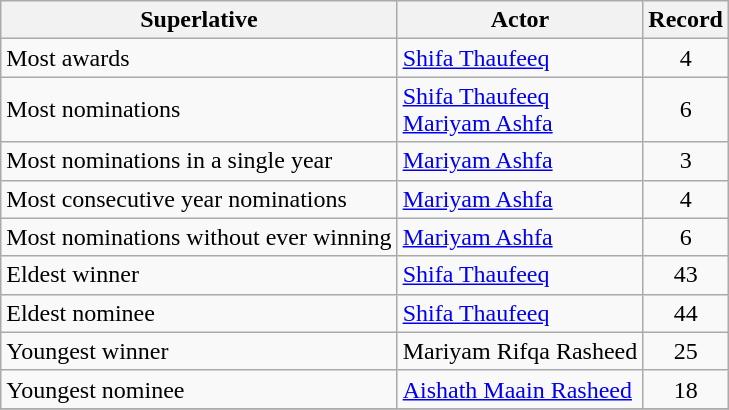<table class="wikitable">
<tr>
<th>Superlative</th>
<th>Actor</th>
<th>Record</th>
</tr>
<tr>
<td>Most awards</td>
<td><a href='#'>Shifa Thaufeeq</a></td>
<td style="text-align: center;">4</td>
</tr>
<tr>
<td>Most nominations</td>
<td><a href='#'>Shifa Thaufeeq</a><br><a href='#'>Mariyam Ashfa</a></td>
<td style="text-align: center;">6</td>
</tr>
<tr>
<td>Most nominations in a single year</td>
<td><a href='#'>Mariyam Ashfa</a> </td>
<td style="text-align: center;">3</td>
</tr>
<tr>
<td>Most consecutive year nominations</td>
<td><a href='#'>Mariyam Ashfa</a> </td>
<td style="text-align: center;">4</td>
</tr>
<tr>
<td>Most nominations without ever winning</td>
<td><a href='#'>Mariyam Ashfa</a></td>
<td style="text-align: center;">6</td>
</tr>
<tr>
<td>Eldest winner</td>
<td><a href='#'>Shifa Thaufeeq</a> </td>
<td style="text-align: center;">43</td>
</tr>
<tr>
<td>Eldest nominee</td>
<td><a href='#'>Shifa Thaufeeq</a> </td>
<td style="text-align: center;">44</td>
</tr>
<tr>
<td>Youngest winner</td>
<td>Mariyam Rifqa Rasheed </td>
<td style="text-align: center;">25</td>
</tr>
<tr>
<td>Youngest nominee</td>
<td><a href='#'>Aishath Maain Rasheed</a> </td>
<td style="text-align: center;">18</td>
</tr>
<tr>
</tr>
</table>
